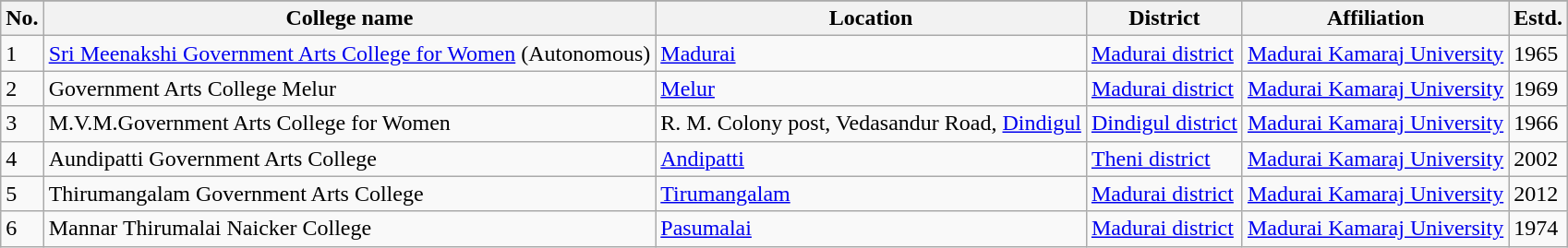<table class="wikitable sortable">
<tr>
</tr>
<tr>
<th>No.</th>
<th>College name</th>
<th>Location</th>
<th>District</th>
<th>Affiliation</th>
<th>Estd.</th>
</tr>
<tr>
<td>1</td>
<td><a href='#'>Sri Meenakshi Government Arts College for Women</a> (Autonomous)</td>
<td><a href='#'>Madurai</a></td>
<td><a href='#'>Madurai district</a></td>
<td><a href='#'>Madurai Kamaraj University</a></td>
<td>1965</td>
</tr>
<tr>
<td>2</td>
<td>Government Arts College Melur</td>
<td><a href='#'>Melur</a></td>
<td><a href='#'>Madurai district</a></td>
<td><a href='#'>Madurai Kamaraj University</a></td>
<td>1969</td>
</tr>
<tr>
<td>3</td>
<td>M.V.M.Government Arts College for Women</td>
<td>R. M. Colony post, Vedasandur Road, <a href='#'>Dindigul</a></td>
<td><a href='#'>Dindigul district</a></td>
<td><a href='#'>Madurai Kamaraj University</a></td>
<td>1966</td>
</tr>
<tr>
<td>4</td>
<td>Aundipatti Government Arts College</td>
<td><a href='#'>Andipatti</a></td>
<td><a href='#'>Theni district</a></td>
<td><a href='#'>Madurai Kamaraj University</a></td>
<td>2002</td>
</tr>
<tr>
<td>5</td>
<td>Thirumangalam Government Arts College</td>
<td><a href='#'>Tirumangalam</a></td>
<td><a href='#'>Madurai district</a></td>
<td><a href='#'>Madurai Kamaraj University</a></td>
<td>2012</td>
</tr>
<tr>
<td>6</td>
<td>Mannar Thirumalai Naicker College</td>
<td><a href='#'>Pasumalai</a></td>
<td><a href='#'>Madurai district</a></td>
<td><a href='#'>Madurai Kamaraj University</a></td>
<td>1974</td>
</tr>
</table>
